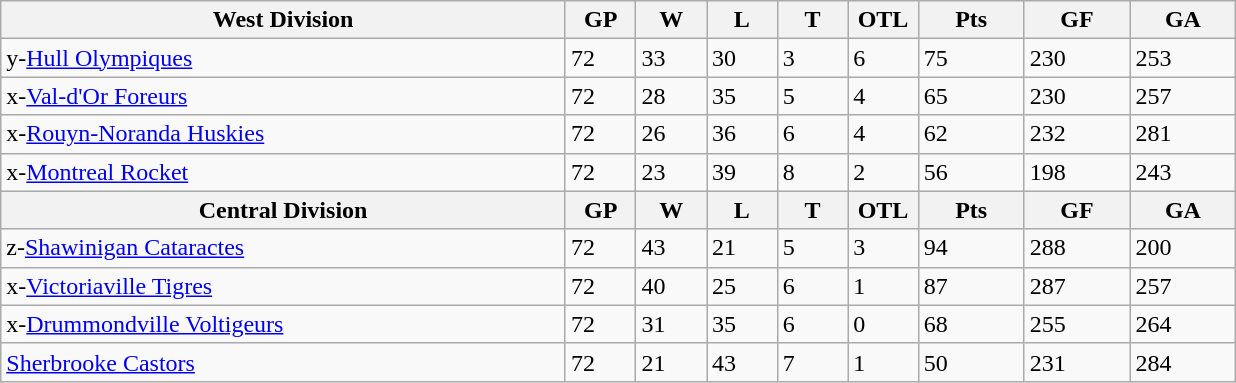<table class="wikitable">
<tr>
<th bgcolor="#DDDDFF" width="40%">West Division</th>
<th bgcolor="#DDDDFF" width="5%">GP</th>
<th bgcolor="#DDDDFF" width="5%">W</th>
<th bgcolor="#DDDDFF" width="5%">L</th>
<th bgcolor="#DDDDFF" width="5%">T</th>
<th bgcolor="#DDDDFF" width="5%">OTL</th>
<th bgcolor="#DDDDFF" width="7.5%">Pts</th>
<th bgcolor="#DDDDFF" width="7.5%">GF</th>
<th bgcolor="#DDDDFF" width="7.5%">GA</th>
</tr>
<tr>
<td>y-<a href='#'>Hull Olympiques</a></td>
<td>72</td>
<td>33</td>
<td>30</td>
<td>3</td>
<td>6</td>
<td>75</td>
<td>230</td>
<td>253</td>
</tr>
<tr>
<td>x-<a href='#'>Val-d'Or Foreurs</a></td>
<td>72</td>
<td>28</td>
<td>35</td>
<td>5</td>
<td>4</td>
<td>65</td>
<td>230</td>
<td>257</td>
</tr>
<tr>
<td>x-<a href='#'>Rouyn-Noranda Huskies</a></td>
<td>72</td>
<td>26</td>
<td>36</td>
<td>6</td>
<td>4</td>
<td>62</td>
<td>232</td>
<td>281</td>
</tr>
<tr>
<td>x-<a href='#'>Montreal Rocket</a></td>
<td>72</td>
<td>23</td>
<td>39</td>
<td>8</td>
<td>2</td>
<td>56</td>
<td>198</td>
<td>243</td>
</tr>
<tr>
<th bgcolor="#DDDDFF" width="40%">Central Division</th>
<th bgcolor="#DDDDFF" width="5%">GP</th>
<th bgcolor="#DDDDFF" width="5%">W</th>
<th bgcolor="#DDDDFF" width="5%">L</th>
<th bgcolor="#DDDDFF" width="5%">T</th>
<th bgcolor="#DDDDFF" width="5%">OTL</th>
<th bgcolor="#DDDDFF" width="7.5%">Pts</th>
<th bgcolor="#DDDDFF" width="7.5%">GF</th>
<th bgcolor="#DDDDFF" width="7.5%">GA</th>
</tr>
<tr>
<td>z-<a href='#'>Shawinigan Cataractes</a></td>
<td>72</td>
<td>43</td>
<td>21</td>
<td>5</td>
<td>3</td>
<td>94</td>
<td>288</td>
<td>200</td>
</tr>
<tr>
<td>x-<a href='#'>Victoriaville Tigres</a></td>
<td>72</td>
<td>40</td>
<td>25</td>
<td>6</td>
<td>1</td>
<td>87</td>
<td>287</td>
<td>257</td>
</tr>
<tr>
<td>x-<a href='#'>Drummondville Voltigeurs</a></td>
<td>72</td>
<td>31</td>
<td>35</td>
<td>6</td>
<td>0</td>
<td>68</td>
<td>255</td>
<td>264</td>
</tr>
<tr>
<td><a href='#'>Sherbrooke Castors</a></td>
<td>72</td>
<td>21</td>
<td>43</td>
<td>7</td>
<td>1</td>
<td>50</td>
<td>231</td>
<td>284</td>
</tr>
</table>
